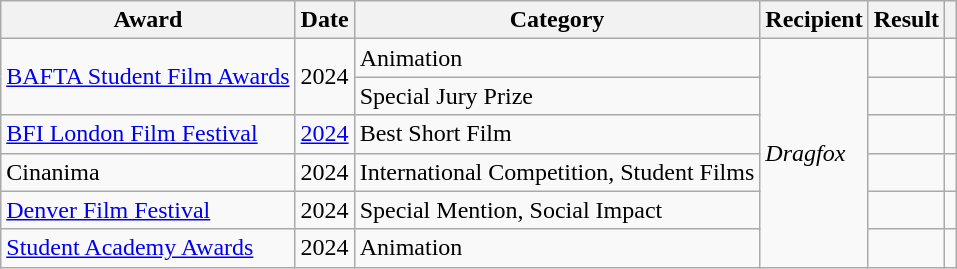<table class="wikitable sortable plainrowheaders">
<tr>
<th>Award</th>
<th>Date</th>
<th>Category</th>
<th>Recipient</th>
<th>Result</th>
<th></th>
</tr>
<tr>
<td rowspan=2><a href='#'>BAFTA Student Film Awards</a></td>
<td rowspan=2>2024</td>
<td>Animation</td>
<td rowspan=6><em>Dragfox</em></td>
<td></td>
<td></td>
</tr>
<tr>
<td>Special Jury Prize</td>
<td></td>
<td></td>
</tr>
<tr>
<td><a href='#'>BFI London Film Festival</a></td>
<td><a href='#'>2024</a></td>
<td>Best Short Film</td>
<td></td>
<td></td>
</tr>
<tr>
<td>Cinanima</td>
<td>2024</td>
<td>International Competition, Student Films</td>
<td></td>
<td></td>
</tr>
<tr>
<td><a href='#'>Denver Film Festival</a></td>
<td>2024</td>
<td>Special Mention, Social Impact</td>
<td></td>
<td></td>
</tr>
<tr>
<td><a href='#'>Student Academy Awards</a></td>
<td>2024</td>
<td>Animation</td>
<td></td>
<td></td>
</tr>
</table>
